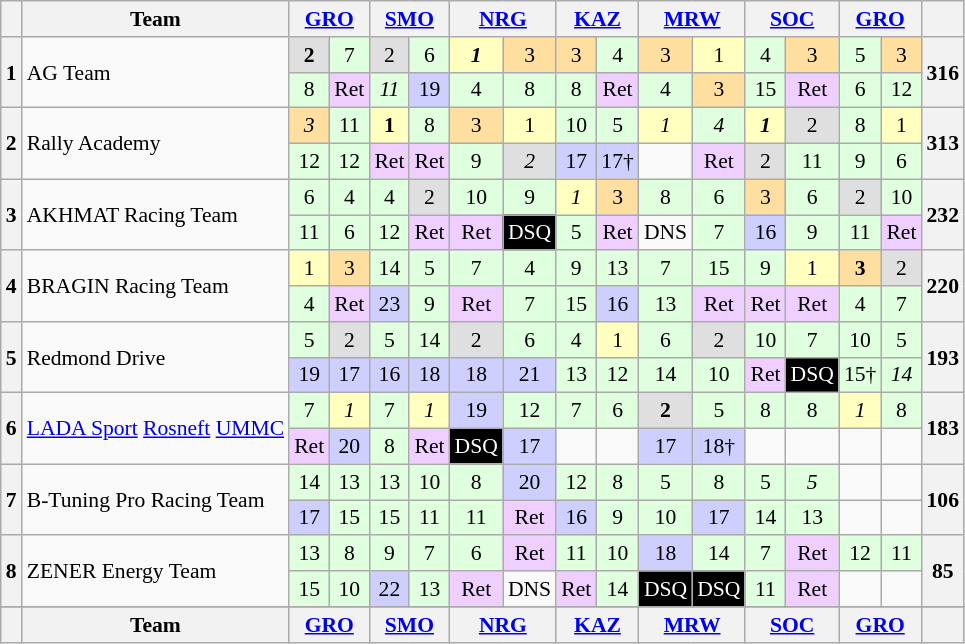<table align=left| class="wikitable" style="font-size: 90%; text-align: center">
<tr valign="top">
<th valign="middle"></th>
<th valign="middle">Team</th>
<th colspan=2><a href='#'>GRO</a></th>
<th colspan=2><a href='#'>SMO</a></th>
<th colspan=2><a href='#'>NRG</a></th>
<th colspan=2><a href='#'>KAZ</a></th>
<th colspan=2><a href='#'>MRW</a></th>
<th colspan=2><a href='#'>SOC</a></th>
<th colspan=2><a href='#'>GRO</a></th>
<th valign="middle"></th>
</tr>
<tr>
<th rowspan="2">1</th>
<td rowspan="2" align=left>AG Team</td>
<td style="background:#dfdfdf;"><strong>2</strong></td>
<td style="background:#dfffdf;">7</td>
<td style="background:#dfdfdf;">2</td>
<td style="background:#dfffdf;">6</td>
<td style="background:#ffffbf;"><strong><em>1</em></strong></td>
<td style="background:#ffdf9f;">3</td>
<td style="background:#ffdf9f;">3</td>
<td style="background:#dfffdf;">4</td>
<td style="background:#ffdf9f;">3</td>
<td style="background:#ffffbf;">1</td>
<td style="background:#dfffdf;">4</td>
<td style="background:#ffdf9f;">3</td>
<td style="background:#dfffdf;">5</td>
<td style="background:#ffdf9f;">3</td>
<th rowspan="2">316</th>
</tr>
<tr>
<td style="background:#dfffdf;">8</td>
<td style="background:#efcfff;">Ret</td>
<td style="background:#dfffdf;"><em>11</em></td>
<td style="background:#cfcfff;">19</td>
<td style="background:#dfffdf;">4</td>
<td style="background:#dfffdf;">8</td>
<td style="background:#dfffdf;">8</td>
<td style="background:#efcfff;">Ret</td>
<td style="background:#dfffdf;">4</td>
<td style="background:#ffdf9f;">3</td>
<td style="background:#dfffdf;">15</td>
<td style="background:#efcfff;">Ret</td>
<td style="background:#dfffdf;">6</td>
<td style="background:#dfffdf;">12</td>
</tr>
<tr>
<th rowspan="2">2</th>
<td rowspan="2" align=left>Rally Academy</td>
<td style="background:#ffdf9f;"><em>3</em></td>
<td style="background:#dfffdf;">11</td>
<td style="background:#ffffbf;"><strong>1</strong></td>
<td style="background:#dfffdf;">8</td>
<td style="background:#ffdf9f;">3</td>
<td style="background:#ffffbf;">1</td>
<td style="background:#dfffdf;">10</td>
<td style="background:#dfffdf;">5</td>
<td style="background:#ffffbf;"><em>1</em></td>
<td style="background:#dfffdf;"><em>4</em></td>
<td style="background:#ffffbf;"><strong><em>1</em></strong></td>
<td style="background:#dfdfdf;">2</td>
<td style="background:#dfffdf;">8</td>
<td style="background:#ffffbf;">1</td>
<th rowspan="2">313</th>
</tr>
<tr>
<td style="background:#dfffdf;">12</td>
<td style="background:#dfffdf;">12</td>
<td style="background:#efcfff;">Ret</td>
<td style="background:#efcfff;">Ret</td>
<td style="background:#dfffdf;">9</td>
<td style="background:#dfdfdf;"><em>2</em></td>
<td style="background:#cfcfff;">17</td>
<td style="background:#cfcfff;">17†</td>
<td></td>
<td style="background:#efcfff;">Ret</td>
<td style="background:#dfdfdf;">2</td>
<td style="background:#dfffdf;">11</td>
<td style="background:#dfffdf;">9</td>
<td style="background:#dfffdf;">6</td>
</tr>
<tr>
<th rowspan="2">3</th>
<td rowspan="2" align=left>AKHMAT Racing Team</td>
<td style="background:#dfffdf;">6</td>
<td style="background:#dfffdf;">4</td>
<td style="background:#dfffdf;">4</td>
<td style="background:#dfdfdf;">2</td>
<td style="background:#dfffdf;">10</td>
<td style="background:#dfffdf;">9</td>
<td style="background:#ffffbf;"><em>1</em></td>
<td style="background:#ffdf9f;">3</td>
<td style="background:#dfffdf;">8</td>
<td style="background:#dfffdf;">6</td>
<td style="background:#ffdf9f;">3</td>
<td style="background:#dfffdf;">6</td>
<td style="background:#dfdfdf;">2</td>
<td style="background:#dfffdf;">10</td>
<th rowspan="2">232</th>
</tr>
<tr>
<td style="background:#dfffdf;">11</td>
<td style="background:#dfffdf;">6</td>
<td style="background:#dfffdf;">12</td>
<td style="background:#efcfff;">Ret</td>
<td style="background:#efcfff;">Ret</td>
<td style="background:black; color:white;">DSQ</td>
<td style="background:#dfffdf;">5</td>
<td style="background:#efcfff;">Ret</td>
<td>DNS</td>
<td style="background:#dfffdf;">7</td>
<td style="background:#cfcfff;">16</td>
<td style="background:#dfffdf;">9</td>
<td style="background:#dfffdf;">11</td>
<td style="background:#efcfff;">Ret</td>
</tr>
<tr>
<th rowspan="2">4</th>
<td rowspan="2" align=left>BRAGIN Racing Team</td>
<td style="background:#ffffbf;">1</td>
<td style="background:#ffdf9f;">3</td>
<td style="background:#dfffdf;">14</td>
<td style="background:#dfffdf;">5</td>
<td style="background:#dfffdf;">7</td>
<td style="background:#dfffdf;">4</td>
<td style="background:#dfffdf;">9</td>
<td style="background:#dfffdf;">13</td>
<td style="background:#dfffdf;">7</td>
<td style="background:#dfffdf;">15</td>
<td style="background:#dfffdf;">9</td>
<td style="background:#ffffbf;">1</td>
<td style="background:#ffdf9f;"><strong>3</strong></td>
<td style="background:#dfdfdf;">2</td>
<th rowspan="2">220</th>
</tr>
<tr>
<td style="background:#dfffdf;">4</td>
<td style="background:#efcfff;">Ret</td>
<td style="background:#cfcfff;">23</td>
<td style="background:#dfffdf;">9</td>
<td style="background:#efcfff;">Ret</td>
<td style="background:#dfffdf;">7</td>
<td style="background:#dfffdf;">15</td>
<td style="background:#cfcfff;">16</td>
<td style="background:#dfffdf;">13</td>
<td style="background:#efcfff;">Ret</td>
<td style="background:#efcfff;">Ret</td>
<td style="background:#efcfff;">Ret</td>
<td style="background:#dfffdf;">4</td>
<td style="background:#dfffdf;">7</td>
</tr>
<tr>
<th rowspan="2">5</th>
<td rowspan="2" align=left>Redmond Drive</td>
<td style="background:#dfffdf;">5</td>
<td style="background:#dfdfdf;">2</td>
<td style="background:#dfffdf;">5</td>
<td style="background:#dfffdf;">14</td>
<td style="background:#dfdfdf;">2</td>
<td style="background:#dfffdf;">6</td>
<td style="background:#dfffdf;">4</td>
<td style="background:#ffffbf;">1</td>
<td style="background:#dfffdf;">6</td>
<td style="background:#dfdfdf;">2</td>
<td style="background:#dfffdf;">10</td>
<td style="background:#dfffdf;">7</td>
<td style="background:#dfffdf;">10</td>
<td style="background:#dfffdf;">5</td>
<th rowspan="2">193</th>
</tr>
<tr>
<td style="background:#cfcfff;">19</td>
<td style="background:#cfcfff;">17</td>
<td style="background:#cfcfff;">16</td>
<td style="background:#cfcfff;">18</td>
<td style="background:#cfcfff;">18</td>
<td style="background:#cfcfff;">21</td>
<td style="background:#dfffdf;">13</td>
<td style="background:#dfffdf;">12</td>
<td style="background:#dfffdf;">14</td>
<td style="background:#dfffdf;">10</td>
<td style="background:#efcfff;">Ret</td>
<td style="background:black; color:white;">DSQ</td>
<td style="background:#dfffdf;">15†</td>
<td style="background:#dfffdf;"><em>14</em></td>
</tr>
<tr>
<th rowspan="2">6</th>
<td rowspan="2" align=left><a href='#'>LADA Sport</a> <a href='#'>Rosneft</a> <a href='#'>UMMC</a></td>
<td style="background:#dfffdf;">7</td>
<td style="background:#ffffbf;"><em>1</em></td>
<td style="background:#dfffdf;">7</td>
<td style="background:#ffffbf;"><em>1</em></td>
<td style="background:#cfcfff;">19</td>
<td style="background:#dfffdf;">12</td>
<td style="background:#dfffdf;">7</td>
<td style="background:#dfffdf;">6</td>
<td style="background:#dfdfdf;"><strong>2</strong></td>
<td style="background:#dfffdf;">5</td>
<td style="background:#dfffdf;">8</td>
<td style="background:#dfffdf;">8</td>
<td style="background:#ffffbf;"><em>1</em></td>
<td style="background:#dfffdf;">8</td>
<th rowspan="2">183</th>
</tr>
<tr>
<td style="background:#efcfff;">Ret</td>
<td style="background:#cfcfff;">20</td>
<td style="background:#dfffdf;">8</td>
<td style="background:#efcfff;">Ret</td>
<td style="background:black; color:white;">DSQ</td>
<td style="background:#cfcfff;">17</td>
<td></td>
<td></td>
<td style="background:#cfcfff;">17</td>
<td style="background:#cfcfff;">18†</td>
<td></td>
<td></td>
<td></td>
<td></td>
</tr>
<tr>
<th rowspan="2">7</th>
<td rowspan="2" align=left>B-Tuning Pro Racing Team</td>
<td style="background:#dfffdf;">14</td>
<td style="background:#dfffdf;">13</td>
<td style="background:#dfffdf;">13</td>
<td style="background:#dfffdf;">10</td>
<td style="background:#dfffdf;">8</td>
<td style="background:#cfcfff;">20</td>
<td style="background:#dfffdf;">12</td>
<td style="background:#dfffdf;">8</td>
<td style="background:#dfffdf;">5</td>
<td style="background:#dfffdf;">8</td>
<td style="background:#dfffdf;">5</td>
<td style="background:#dfffdf;"><em>5</em></td>
<td></td>
<td></td>
<th rowspan="2">106</th>
</tr>
<tr>
<td style="background:#cfcfff;">17</td>
<td style="background:#dfffdf;">15</td>
<td style="background:#dfffdf;">15</td>
<td style="background:#dfffdf;">11</td>
<td style="background:#dfffdf;">11</td>
<td style="background:#efcfff;">Ret</td>
<td style="background:#cfcfff;">16</td>
<td style="background:#dfffdf;">9</td>
<td style="background:#dfffdf;">10</td>
<td style="background:#cfcfff;">17</td>
<td style="background:#dfffdf;">14</td>
<td style="background:#dfffdf;">13</td>
<td></td>
<td></td>
</tr>
<tr>
<th rowspan="2">8</th>
<td rowspan="2" align=left>ZENER Energy Team</td>
<td style="background:#dfffdf;">13</td>
<td style="background:#dfffdf;">8</td>
<td style="background:#dfffdf;">9</td>
<td style="background:#dfffdf;">7</td>
<td style="background:#dfffdf;">6</td>
<td style="background:#efcfff;">Ret</td>
<td style="background:#dfffdf;">11</td>
<td style="background:#dfffdf;">10</td>
<td style="background:#cfcfff;">18</td>
<td style="background:#dfffdf;">14</td>
<td style="background:#dfffdf;">7</td>
<td style="background:#efcfff;">Ret</td>
<td style="background:#dfffdf;">12</td>
<td style="background:#dfffdf;">11</td>
<th rowspan="2">85</th>
</tr>
<tr>
<td style="background:#dfffdf;">15</td>
<td style="background:#dfffdf;">10</td>
<td style="background:#cfcfff;">22</td>
<td style="background:#dfffdf;">13</td>
<td style="background:#efcfff;">Ret</td>
<td>DNS</td>
<td style="background:#efcfff;">Ret</td>
<td style="background:#dfffdf;">14</td>
<td style="background:black; color:white;">DSQ</td>
<td style="background:black; color:white;">DSQ</td>
<td style="background:#dfffdf;">11</td>
<td style="background:#efcfff;">Ret</td>
<td></td>
<td></td>
</tr>
<tr>
</tr>
<tr valign="top">
<th valign="middle"></th>
<th valign="middle">Team</th>
<th colspan=2><a href='#'>GRO</a></th>
<th colspan=2><a href='#'>SMO</a></th>
<th colspan=2><a href='#'>NRG</a></th>
<th colspan=2><a href='#'>KAZ</a></th>
<th colspan=2><a href='#'>MRW</a></th>
<th colspan=2><a href='#'>SOC</a></th>
<th colspan=2><a href='#'>GRO</a></th>
<th valign="middle"></th>
</tr>
</table>
